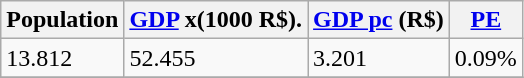<table class="wikitable" border="1">
<tr>
<th>Population</th>
<th><a href='#'>GDP</a> x(1000 R$).</th>
<th><a href='#'>GDP pc</a> (R$)</th>
<th><a href='#'>PE</a></th>
</tr>
<tr>
<td>13.812</td>
<td>52.455</td>
<td>3.201</td>
<td>0.09%</td>
</tr>
<tr>
</tr>
</table>
